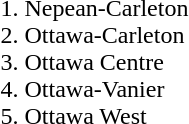<table>
<tr>
<td></td>
<td><br><ol><li>Nepean-Carleton</li><li>Ottawa-Carleton</li><li>Ottawa Centre</li><li>Ottawa-Vanier</li><li>Ottawa West</li></ol></td>
</tr>
</table>
